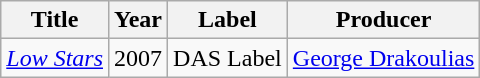<table class="wikitable">
<tr>
<th>Title</th>
<th>Year</th>
<th>Label</th>
<th>Producer</th>
</tr>
<tr>
<td><em><a href='#'>Low Stars</a></em></td>
<td>2007</td>
<td>DAS Label</td>
<td><a href='#'>George Drakoulias</a></td>
</tr>
</table>
